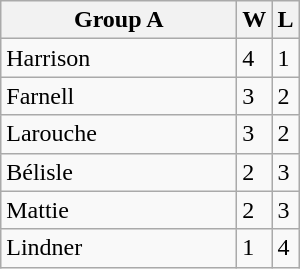<table class="wikitable">
<tr>
<th width=150>Group A</th>
<th>W</th>
<th>L</th>
</tr>
<tr>
<td> Harrison</td>
<td>4</td>
<td>1</td>
</tr>
<tr>
<td> Farnell</td>
<td>3</td>
<td>2</td>
</tr>
<tr>
<td> Larouche</td>
<td>3</td>
<td>2</td>
</tr>
<tr>
<td> Bélisle</td>
<td>2</td>
<td>3</td>
</tr>
<tr>
<td> Mattie</td>
<td>2</td>
<td>3</td>
</tr>
<tr>
<td> Lindner</td>
<td>1</td>
<td>4</td>
</tr>
</table>
